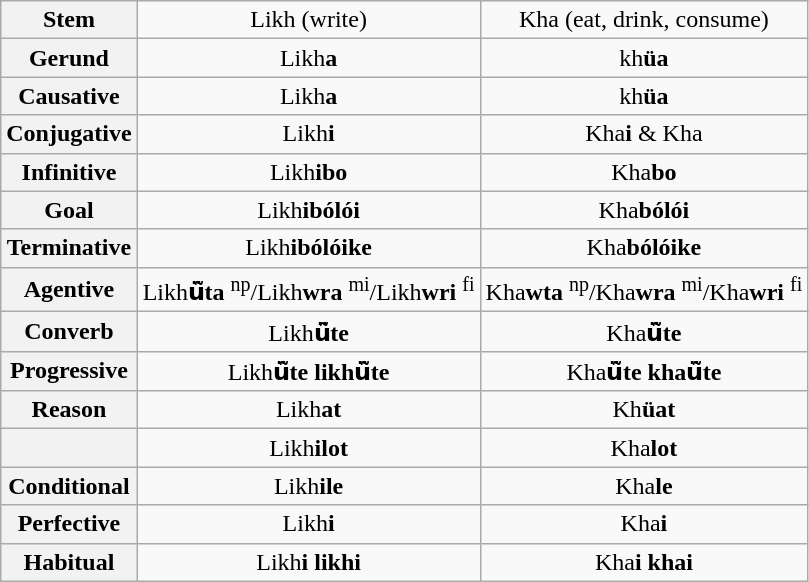<table class="wikitable" style="text-align:center;" align="center" style="font-size:80%">
<tr>
<th>Stem</th>
<td>Likh (write)</td>
<td>Kha (eat, drink, consume)</td>
</tr>
<tr>
<th>Gerund</th>
<td>Likh<strong>a</strong></td>
<td>kh<strong>üa</strong></td>
</tr>
<tr>
<th>Causative</th>
<td>Likh<strong>a</strong></td>
<td>kh<strong>üa</strong></td>
</tr>
<tr>
<th>Conjugative</th>
<td>Likh<strong>i</strong></td>
<td>Kha<strong>i</strong> & Kha</td>
</tr>
<tr>
<th>Infinitive</th>
<td>Likh<strong>ibo</strong></td>
<td>Kha<strong>bo</strong></td>
</tr>
<tr>
<th>Goal</th>
<td>Likh<strong>ibólói</strong></td>
<td>Kha<strong>bólói</strong></td>
</tr>
<tr>
<th>Terminative</th>
<td>Likh<strong>ibólóike</strong></td>
<td>Kha<strong>bólóike</strong></td>
</tr>
<tr>
<th>Agentive</th>
<td>Likh<strong>ü̃ta</strong> <sup>np</sup>/Likh<strong>wra</strong> <sup>mi</sup>/Likh<strong>wri</strong> <sup>fi</sup></td>
<td>Kha<strong>wta</strong> <sup>np</sup>/Kha<strong>wra</strong> <sup>mi</sup>/Kha<strong>wri</strong> <sup>fi</sup></td>
</tr>
<tr>
<th>Converb</th>
<td>Likh<strong>ü̃te</strong></td>
<td>Kha<strong>ü̃te</strong></td>
</tr>
<tr>
<th>Progressive</th>
<td>Likh<strong>ü̃te likhü̃te</strong></td>
<td>Kha<strong>ü̃te khaü̃te</strong></td>
</tr>
<tr>
<th>Reason</th>
<td>Likh<strong>at</strong></td>
<td>Kh<strong>üat</strong></td>
</tr>
<tr>
<th></th>
<td>Likh<strong>ilot</strong></td>
<td>Kha<strong>lot</strong></td>
</tr>
<tr>
<th>Conditional</th>
<td>Likh<strong>ile</strong></td>
<td>Kha<strong>le</strong></td>
</tr>
<tr>
<th>Perfective</th>
<td>Likh<strong>i</strong></td>
<td>Kha<strong>i</strong></td>
</tr>
<tr>
<th>Habitual</th>
<td>Likh<strong>i likhi</strong></td>
<td>Kha<strong>i khai</strong></td>
</tr>
</table>
